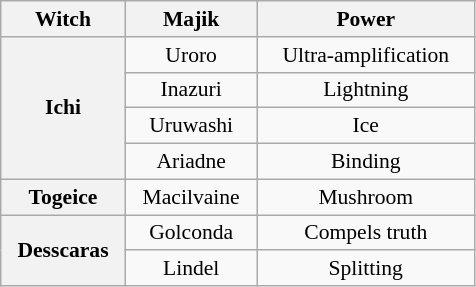<table class="wikitable sortable floatright" style="font-size:90%;text-align:center;width:22em;">
<tr>
<th>Witch</th>
<th>Majik</th>
<th>Power</th>
</tr>
<tr>
<th rowspan=4>Ichi</th>
<td>Uroro</td>
<td>Ultra-amplification</td>
</tr>
<tr>
<td>Inazuri</td>
<td>Lightning</td>
</tr>
<tr>
<td>Uruwashi</td>
<td>Ice</td>
</tr>
<tr>
<td>Ariadne</td>
<td>Binding</td>
</tr>
<tr>
<th rowspan=1>Togeice</th>
<td>Macilvaine</td>
<td>Mushroom</td>
</tr>
<tr>
<th rowspan=2>Desscaras</th>
<td>Golconda</td>
<td>Compels truth</td>
</tr>
<tr>
<td>Lindel</td>
<td>Splitting</td>
</tr>
</table>
